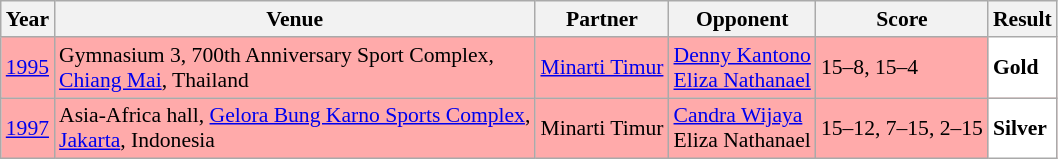<table class="sortable wikitable" style="font-size: 90%;">
<tr>
<th>Year</th>
<th>Venue</th>
<th>Partner</th>
<th>Opponent</th>
<th>Score</th>
<th>Result</th>
</tr>
<tr style="background:#FFAAAA">
<td align="center"><a href='#'>1995</a></td>
<td align="left">Gymnasium 3, 700th Anniversary Sport Complex,<br><a href='#'>Chiang Mai</a>, Thailand</td>
<td align="left"> <a href='#'>Minarti Timur</a></td>
<td align="left"> <a href='#'>Denny Kantono</a><br> <a href='#'>Eliza Nathanael</a></td>
<td align="left">15–8, 15–4</td>
<td style="text-align:left; background:white"> <strong>Gold</strong></td>
</tr>
<tr style="background:#FFAAAA">
<td align="center"><a href='#'>1997</a></td>
<td align="left">Asia-Africa hall, <a href='#'>Gelora Bung Karno Sports Complex</a>,<br><a href='#'>Jakarta</a>, Indonesia</td>
<td align="left"> Minarti Timur</td>
<td align="left"> <a href='#'>Candra Wijaya</a><br> Eliza Nathanael</td>
<td align="left">15–12, 7–15, 2–15</td>
<td style="text-align:left; background:white"> <strong>Silver</strong></td>
</tr>
</table>
